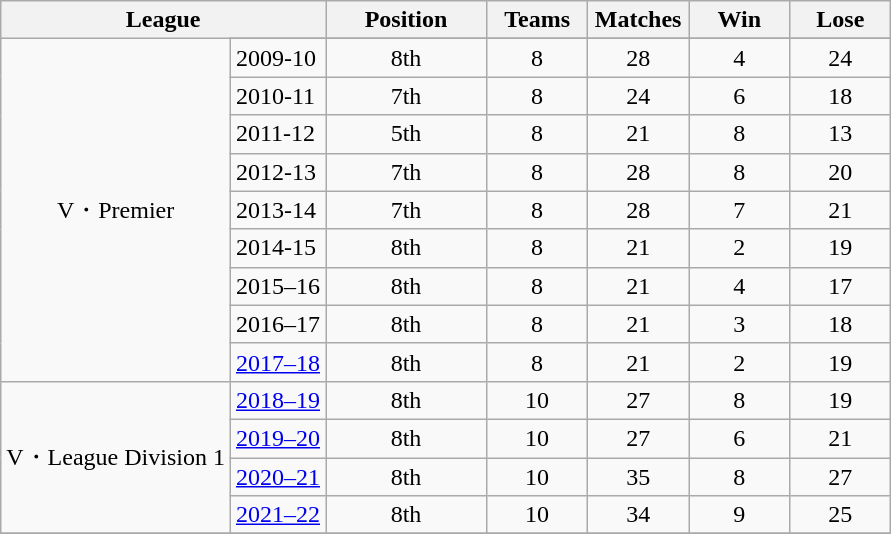<table class="wikitable" border="1">
<tr>
<th width=200 colspan=2>League</th>
<th width=100>Position</th>
<th width=60 align=center>Teams</th>
<th width=60>Matches</th>
<th width=60>Win</th>
<th width=60>Lose</th>
</tr>
<tr>
<td align=center rowspan=10>V・Premier</td>
</tr>
<tr>
<td>2009-10</td>
<td align=center>8th</td>
<td align=center>8</td>
<td align=center>28</td>
<td align=center>4</td>
<td align=center>24</td>
</tr>
<tr>
<td>2010-11</td>
<td align=center>7th</td>
<td align=center>8</td>
<td align=center>24</td>
<td align=center>6</td>
<td align=center>18</td>
</tr>
<tr>
<td>2011-12</td>
<td align=center>5th</td>
<td align=center>8</td>
<td align=center>21</td>
<td align=center>8</td>
<td align=center>13</td>
</tr>
<tr>
<td>2012-13</td>
<td align=center>7th</td>
<td align=center>8</td>
<td align=center>28</td>
<td align=center>8</td>
<td align=center>20</td>
</tr>
<tr>
<td>2013-14</td>
<td align=center>7th</td>
<td align=center>8</td>
<td align=center>28</td>
<td align=center>7</td>
<td align=center>21</td>
</tr>
<tr>
<td>2014-15</td>
<td align=center>8th</td>
<td align=center>8</td>
<td align=center>21</td>
<td align=center>2</td>
<td align=center>19</td>
</tr>
<tr>
<td>2015–16</td>
<td align=center>8th</td>
<td align=center>8</td>
<td align=center>21</td>
<td align=center>4</td>
<td align=center>17</td>
</tr>
<tr>
<td>2016–17</td>
<td align=center>8th</td>
<td align=center>8</td>
<td align=center>21</td>
<td align=center>3</td>
<td align=center>18</td>
</tr>
<tr>
<td><a href='#'>2017–18</a></td>
<td align=center>8th</td>
<td align=center>8</td>
<td align=center>21</td>
<td align=center>2</td>
<td align=center>19</td>
</tr>
<tr>
<td align=center rowspan=4>V・League Division 1</td>
<td><a href='#'>2018–19</a></td>
<td align=center>8th</td>
<td align=center>10</td>
<td align=center>27</td>
<td align=center>8</td>
<td align=center>19</td>
</tr>
<tr>
<td><a href='#'>2019–20</a></td>
<td align=center>8th</td>
<td align=center>10</td>
<td align=center>27</td>
<td align=center>6</td>
<td align=center>21</td>
</tr>
<tr>
<td><a href='#'>2020–21</a></td>
<td align=center>8th</td>
<td align=center>10</td>
<td align=center>35</td>
<td align=center>8</td>
<td align=center>27</td>
</tr>
<tr>
<td><a href='#'>2021–22</a></td>
<td align=center>8th</td>
<td align=center>10</td>
<td align=center>34</td>
<td align=center>9</td>
<td align=center>25</td>
</tr>
<tr>
</tr>
</table>
